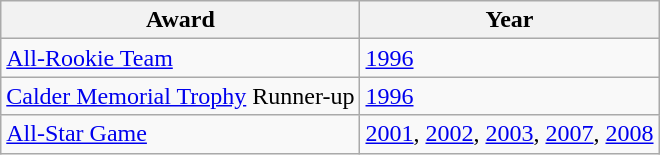<table class="wikitable" border="1">
<tr>
<th>Award</th>
<th>Year</th>
</tr>
<tr>
<td><a href='#'>All-Rookie Team</a></td>
<td><a href='#'>1996</a></td>
</tr>
<tr>
<td><a href='#'>Calder Memorial Trophy</a> Runner-up</td>
<td><a href='#'>1996</a></td>
</tr>
<tr>
<td><a href='#'>All-Star Game</a></td>
<td><a href='#'>2001</a>, <a href='#'>2002</a>, <a href='#'>2003</a>, <a href='#'>2007</a>, <a href='#'>2008</a></td>
</tr>
</table>
